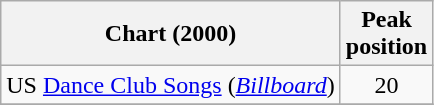<table class="wikitable">
<tr>
<th align="left">Chart (2000)</th>
<th align="left">Peak<br>position</th>
</tr>
<tr>
<td align="left">US <a href='#'>Dance Club Songs</a> (<em><a href='#'>Billboard</a></em>)</td>
<td style="text-align:center;">20</td>
</tr>
<tr>
</tr>
</table>
